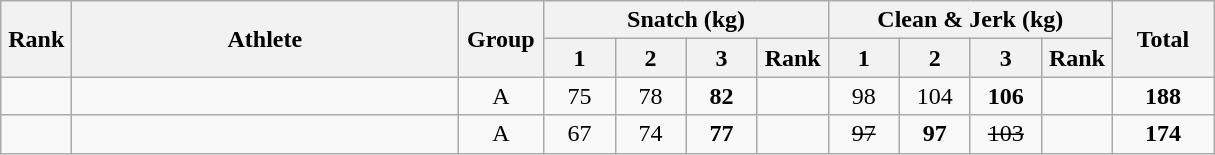<table class = "wikitable" style="text-align:center;">
<tr>
<th rowspan=2 width=40>Rank</th>
<th rowspan=2 width=250>Athlete</th>
<th rowspan=2 width=50>Group</th>
<th colspan=4>Snatch (kg)</th>
<th colspan=4>Clean & Jerk (kg)</th>
<th rowspan=2 width=60>Total</th>
</tr>
<tr>
<th width=40>1</th>
<th width=40>2</th>
<th width=40>3</th>
<th width=40>Rank</th>
<th width=40>1</th>
<th width=40>2</th>
<th width=40>3</th>
<th width=40>Rank</th>
</tr>
<tr>
<td></td>
<td align=left></td>
<td>A</td>
<td>75</td>
<td>78</td>
<td><strong>82</strong></td>
<td></td>
<td>98</td>
<td>104</td>
<td><strong>106</strong></td>
<td></td>
<td><strong>188</strong></td>
</tr>
<tr>
<td></td>
<td align=left></td>
<td>A</td>
<td>67</td>
<td>74</td>
<td><strong>77</strong></td>
<td></td>
<td><s>97</s></td>
<td><strong>97</strong></td>
<td><s>103</s></td>
<td></td>
<td><strong>174</strong></td>
</tr>
</table>
